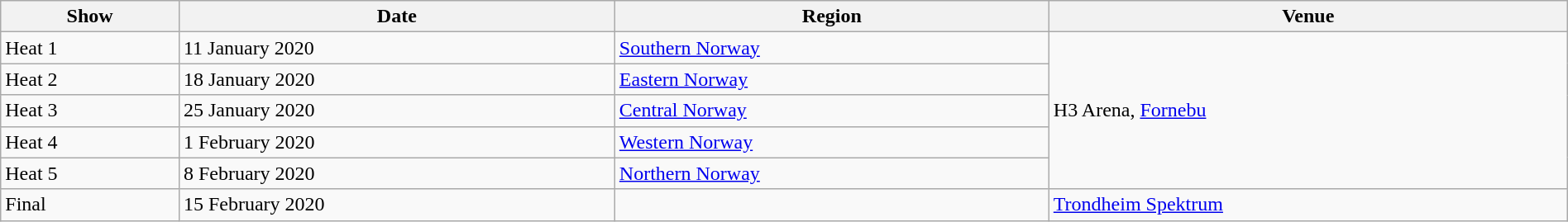<table class="wikitable" width="100%" style="margin: 1em auto 1em auto">
<tr>
<th>Show</th>
<th>Date</th>
<th>Region</th>
<th>Venue</th>
</tr>
<tr>
<td>Heat 1</td>
<td>11 January 2020</td>
<td><a href='#'>Southern Norway</a></td>
<td rowspan="5">H3 Arena, <a href='#'>Fornebu</a></td>
</tr>
<tr>
<td>Heat 2</td>
<td>18 January 2020</td>
<td><a href='#'>Eastern Norway</a></td>
</tr>
<tr>
<td>Heat 3</td>
<td>25 January 2020</td>
<td><a href='#'>Central Norway</a></td>
</tr>
<tr>
<td>Heat 4</td>
<td>1 February 2020</td>
<td><a href='#'>Western Norway</a></td>
</tr>
<tr>
<td>Heat 5</td>
<td>8 February 2020</td>
<td><a href='#'>Northern Norway</a></td>
</tr>
<tr>
<td>Final</td>
<td>15 February 2020</td>
<td></td>
<td><a href='#'>Trondheim Spektrum</a></td>
</tr>
</table>
